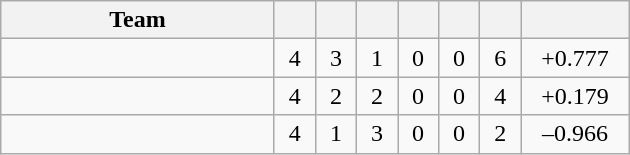<table class="wikitable" style="text-align:center">
<tr>
<th style="width:175px;">Team</th>
<th style="width:20px;"></th>
<th style="width:20px;"></th>
<th style="width:20px;"></th>
<th style="width:20px;"></th>
<th style="width:20px;"></th>
<th style="width:20px;"></th>
<th style="width:65px;"></th>
</tr>
<tr>
<td style="text-align:left"></td>
<td>4</td>
<td>3</td>
<td>1</td>
<td>0</td>
<td>0</td>
<td>6</td>
<td>+0.777</td>
</tr>
<tr>
<td style="text-align:left"></td>
<td>4</td>
<td>2</td>
<td>2</td>
<td>0</td>
<td>0</td>
<td>4</td>
<td>+0.179</td>
</tr>
<tr>
<td style="text-align:left"></td>
<td>4</td>
<td>1</td>
<td>3</td>
<td>0</td>
<td>0</td>
<td>2</td>
<td>–0.966</td>
</tr>
</table>
